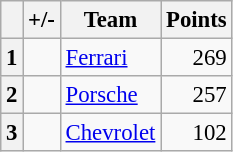<table class="wikitable" style="font-size:95%;">
<tr>
<th scope="col"></th>
<th scope="col">+/-</th>
<th scope="col">Team</th>
<th scope="col">Points</th>
</tr>
<tr>
<th align="center">1</th>
<td align="left"></td>
<td> <a href='#'>Ferrari</a></td>
<td align="right">269</td>
</tr>
<tr>
<th align="center">2</th>
<td align="left"></td>
<td> <a href='#'>Porsche</a></td>
<td align="right">257</td>
</tr>
<tr>
<th align="center">3</th>
<td align="left"></td>
<td> <a href='#'>Chevrolet</a></td>
<td align="right">102</td>
</tr>
</table>
